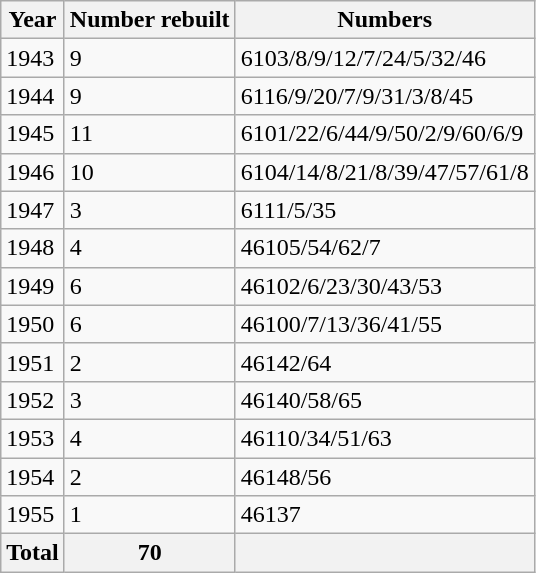<table Class="wikitable">
<tr>
<th>Year</th>
<th>Number rebuilt</th>
<th>Numbers</th>
</tr>
<tr>
<td>1943</td>
<td>9</td>
<td>6103/8/9/12/7/24/5/32/46</td>
</tr>
<tr>
<td>1944</td>
<td>9</td>
<td>6116/9/20/7/9/31/3/8/45</td>
</tr>
<tr>
<td>1945</td>
<td>11</td>
<td>6101/22/6/44/9/50/2/9/60/6/9</td>
</tr>
<tr>
<td>1946</td>
<td>10</td>
<td>6104/14/8/21/8/39/47/57/61/8</td>
</tr>
<tr>
<td>1947</td>
<td>3</td>
<td>6111/5/35</td>
</tr>
<tr>
<td>1948</td>
<td>4</td>
<td>46105/54/62/7</td>
</tr>
<tr>
<td>1949</td>
<td>6</td>
<td>46102/6/23/30/43/53</td>
</tr>
<tr>
<td>1950</td>
<td>6</td>
<td>46100/7/13/36/41/55</td>
</tr>
<tr>
<td>1951</td>
<td>2</td>
<td>46142/64</td>
</tr>
<tr>
<td>1952</td>
<td>3</td>
<td>46140/58/65</td>
</tr>
<tr>
<td>1953</td>
<td>4</td>
<td>46110/34/51/63</td>
</tr>
<tr>
<td>1954</td>
<td>2</td>
<td>46148/56</td>
</tr>
<tr>
<td>1955</td>
<td>1</td>
<td>46137</td>
</tr>
<tr>
<th>Total</th>
<th>70</th>
<th></th>
</tr>
</table>
